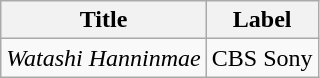<table class="wikitable">
<tr>
<th>Title</th>
<th>Label</th>
</tr>
<tr>
<td><em>Watashi Hanninmae</em></td>
<td>CBS Sony</td>
</tr>
</table>
